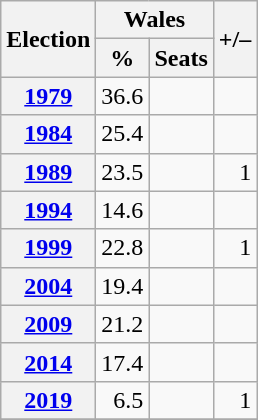<table class="wikitable" style="text-align:right">
<tr>
<th rowspan=2>Election</th>
<th colspan=2>Wales</th>
<th rowspan=2>+/–</th>
</tr>
<tr>
<th>%</th>
<th>Seats</th>
</tr>
<tr>
<th><a href='#'>1979</a></th>
<td>36.6</td>
<td></td>
<td></td>
</tr>
<tr>
<th><a href='#'>1984</a></th>
<td>25.4</td>
<td></td>
<td></td>
</tr>
<tr>
<th><a href='#'>1989</a></th>
<td>23.5</td>
<td></td>
<td> 1</td>
</tr>
<tr>
<th><a href='#'>1994</a></th>
<td>14.6</td>
<td></td>
<td></td>
</tr>
<tr>
<th><a href='#'>1999</a></th>
<td>22.8</td>
<td></td>
<td> 1</td>
</tr>
<tr>
<th><a href='#'>2004</a></th>
<td>19.4</td>
<td></td>
<td></td>
</tr>
<tr>
<th><a href='#'>2009</a></th>
<td>21.2</td>
<td></td>
<td></td>
</tr>
<tr>
<th><a href='#'>2014</a></th>
<td>17.4</td>
<td></td>
<td></td>
</tr>
<tr>
<th><a href='#'>2019</a></th>
<td>6.5</td>
<td></td>
<td> 1</td>
</tr>
<tr>
</tr>
</table>
